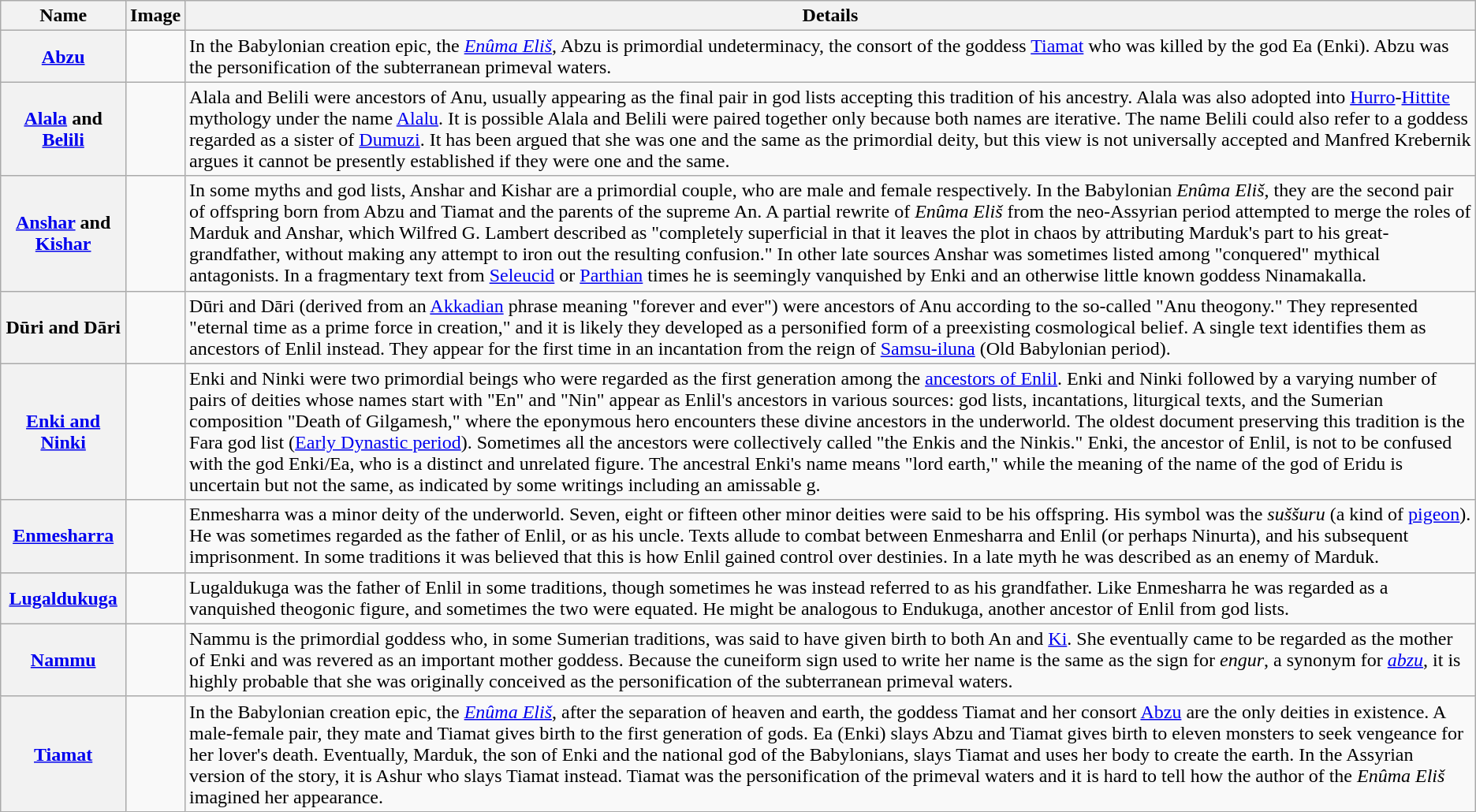<table class="wikitable">
<tr>
<th scope="col">Name</th>
<th scope="col">Image</th>
<th scope="col">Details</th>
</tr>
<tr>
<th scope="row"><a href='#'>Abzu</a></th>
<td></td>
<td>In the Babylonian creation epic, the <em><a href='#'>Enûma Eliš</a></em>, Abzu is primordial undeterminacy, the consort of the goddess <a href='#'>Tiamat</a> who was killed by the god Ea (Enki). Abzu was the personification of the subterranean primeval waters.</td>
</tr>
<tr>
<th scope="row"><a href='#'>Alala</a> and <a href='#'>Belili</a></th>
<td></td>
<td>Alala and Belili were ancestors of Anu, usually appearing as the final pair in god lists accepting this tradition of his ancestry. Alala was also adopted into <a href='#'>Hurro</a>-<a href='#'>Hittite</a> mythology under the name <a href='#'>Alalu</a>. It is possible Alala and Belili were paired together only because both names are iterative. The name Belili could also refer to a goddess regarded as a sister of <a href='#'>Dumuzi</a>. It has been argued that she was one and the same as the primordial deity, but this view is not universally accepted and Manfred Krebernik argues it cannot be presently established if they were one and the same.</td>
</tr>
<tr>
<th scope="row"><a href='#'>Anshar</a> and <a href='#'>Kishar</a></th>
<td></td>
<td>In some myths and god lists, Anshar and Kishar are a primordial couple, who are male and female respectively. In the Babylonian <em>Enûma Eliš</em>, they are the second pair of offspring born from Abzu and Tiamat and the parents of the supreme An. A partial rewrite of <em>Enûma Eliš</em> from the neo-Assyrian period attempted to merge the roles of Marduk and Anshar, which Wilfred G. Lambert described as "completely superficial in that it leaves the plot in chaos by attributing Marduk's part to his great-grandfather, without making any attempt to iron out the resulting confusion." In other late sources Anshar was sometimes listed among "conquered" mythical antagonists. In a fragmentary text from <a href='#'>Seleucid</a> or <a href='#'>Parthian</a> times he is seemingly vanquished by Enki and an otherwise little known goddess Ninamakalla.</td>
</tr>
<tr>
<th scope="row">Dūri and Dāri</th>
<td></td>
<td>Dūri and Dāri (derived from an <a href='#'>Akkadian</a> phrase meaning "forever and ever") were ancestors of Anu according to the so-called "Anu theogony." They represented "eternal time as a prime force in creation," and it is likely they developed as a personified form of a preexisting cosmological belief. A single text identifies them as ancestors of Enlil instead. They appear for the first time in an incantation from the reign of <a href='#'>Samsu-iluna</a> (Old Babylonian period).</td>
</tr>
<tr>
<th scope="row"><a href='#'>Enki and Ninki</a></th>
<td></td>
<td>Enki and Ninki were two primordial beings who were regarded as the first generation among the <a href='#'>ancestors of Enlil</a>. Enki and Ninki followed by a varying number of pairs of deities whose names start with "En" and "Nin" appear as Enlil's ancestors in various sources: god lists, incantations, liturgical texts, and the Sumerian composition "Death of Gilgamesh," where the eponymous hero encounters these divine ancestors in the underworld. The oldest document preserving this tradition is the Fara god list (<a href='#'>Early Dynastic period</a>). Sometimes all the ancestors were collectively called "the Enkis and the Ninkis." Enki, the ancestor of Enlil, is not to be confused with the god Enki/Ea, who is a distinct and unrelated figure. The ancestral Enki's name means "lord earth," while the meaning of the name of the god of Eridu is uncertain but not the same, as indicated by some writings including an amissable g.</td>
</tr>
<tr>
<th scope="row"><a href='#'>Enmesharra</a></th>
<td></td>
<td>Enmesharra was a minor deity of the underworld. Seven, eight or fifteen other minor deities were said to be his offspring. His symbol was the <em>suššuru</em> (a kind of <a href='#'>pigeon</a>). He was sometimes regarded as the father of Enlil, or as his uncle. Texts allude to combat between Enmesharra and Enlil (or perhaps Ninurta), and his subsequent imprisonment. In some traditions it was believed that this is how Enlil gained control over destinies. In a late myth he was described as an enemy of Marduk.</td>
</tr>
<tr>
<th scope="row"><a href='#'>Lugaldukuga</a></th>
<td></td>
<td>Lugaldukuga was the father of Enlil in some traditions, though sometimes he was instead referred to as his grandfather. Like Enmesharra he was regarded as a vanquished theogonic figure, and sometimes the two were equated. He might be analogous to Endukuga, another ancestor of Enlil from god lists.</td>
</tr>
<tr>
<th scope="row"><a href='#'>Nammu</a></th>
<td></td>
<td>Nammu is the primordial goddess who, in some Sumerian traditions, was said to have given birth to both An and <a href='#'>Ki</a>. She eventually came to be regarded as the mother of Enki and was revered as an important mother goddess. Because the cuneiform sign used to write her name is the same as the sign for <em>engur</em>, a synonym for <em><a href='#'>abzu</a></em>, it is highly probable that she was originally conceived as the personification of the subterranean primeval waters.</td>
</tr>
<tr>
<th scope="row"><a href='#'>Tiamat</a></th>
<td></td>
<td>In the Babylonian creation epic, the <em><a href='#'>Enûma Eliš</a></em>, after the separation of heaven and earth, the goddess Tiamat and her consort <a href='#'>Abzu</a> are the only deities in existence. A male-female pair, they mate and Tiamat gives birth to the first generation of gods. Ea (Enki) slays Abzu and Tiamat gives birth to eleven monsters to seek vengeance for her lover's death. Eventually, Marduk, the son of Enki and the national god of the Babylonians, slays Tiamat and uses her body to create the earth. In the Assyrian version of the story, it is Ashur who slays Tiamat instead. Tiamat was the personification of the primeval waters and it is hard to tell how the author of the <em>Enûma Eliš</em> imagined her appearance.</td>
</tr>
</table>
